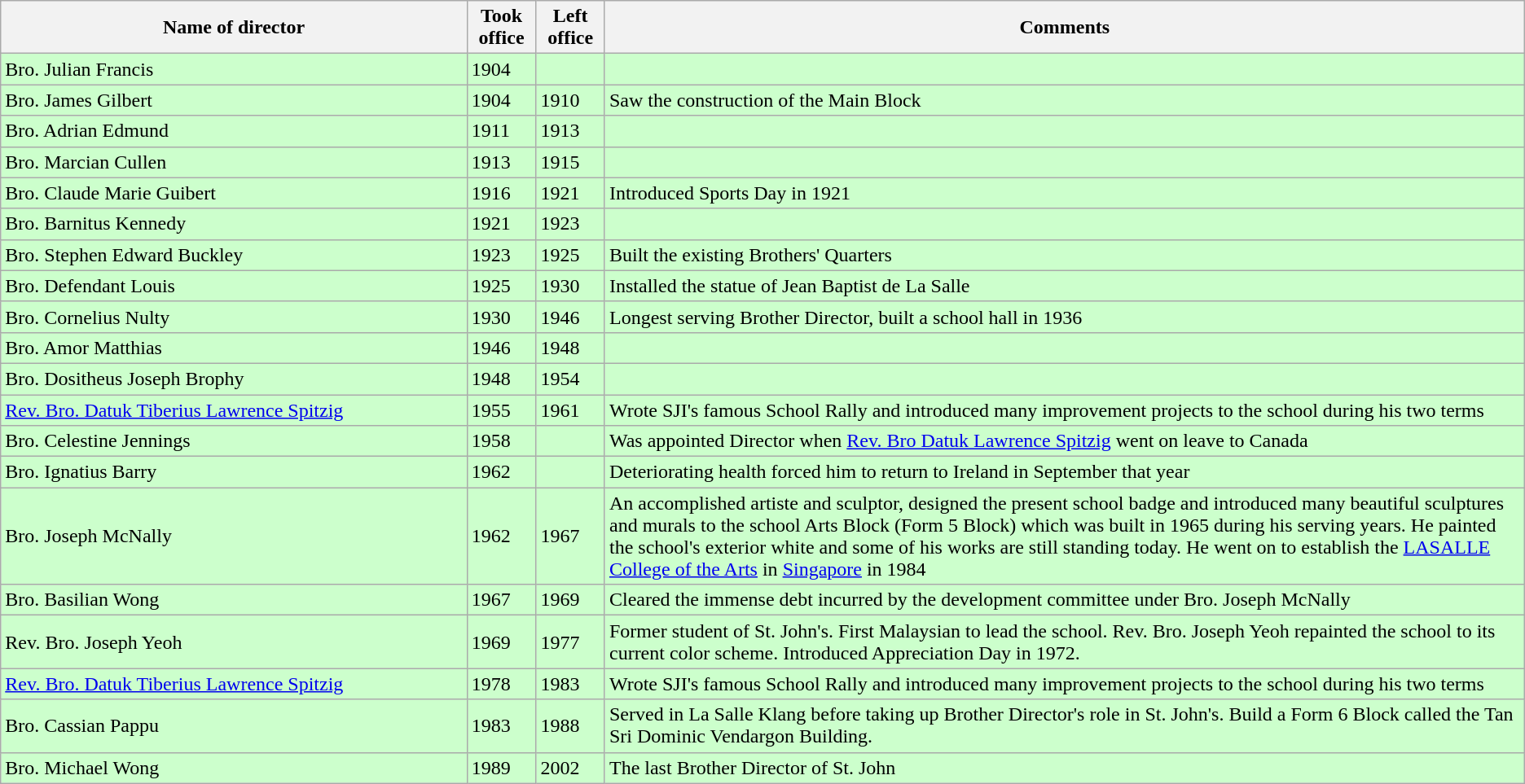<table class="wikitable">
<tr>
<th scope="col" width="400">Name of director</th>
<th scope="col" width="50">Took office</th>
<th scope="col" width="50">Left office</th>
<th scope="col" width="800">Comments</th>
</tr>
<tr bgcolor="#CCFFCC">
<td>Bro. Julian Francis</td>
<td>1904</td>
<td></td>
<td></td>
</tr>
<tr bgcolor="#CCFFCC">
<td>Bro. James Gilbert</td>
<td>1904</td>
<td>1910</td>
<td>Saw the construction of the Main Block</td>
</tr>
<tr bgcolor="#CCFFCC">
<td>Bro. Adrian Edmund</td>
<td>1911</td>
<td>1913</td>
<td></td>
</tr>
<tr bgcolor="#CCFFCC">
<td>Bro. Marcian Cullen</td>
<td>1913</td>
<td>1915</td>
<td></td>
</tr>
<tr bgcolor="#CCFFCC">
<td>Bro. Claude Marie Guibert</td>
<td>1916</td>
<td>1921</td>
<td>Introduced Sports Day in 1921</td>
</tr>
<tr bgcolor="#CCFFCC">
<td>Bro. Barnitus Kennedy</td>
<td>1921</td>
<td>1923</td>
<td></td>
</tr>
<tr bgcolor="#CCFFCC">
<td>Bro. Stephen Edward Buckley</td>
<td>1923</td>
<td>1925</td>
<td>Built the existing Brothers' Quarters</td>
</tr>
<tr bgcolor="#CCFFCC">
<td>Bro. Defendant Louis</td>
<td>1925</td>
<td>1930</td>
<td>Installed the statue of Jean Baptist de La Salle</td>
</tr>
<tr bgcolor="#CCFFCC">
<td>Bro. Cornelius Nulty</td>
<td>1930</td>
<td>1946</td>
<td>Longest serving Brother Director, built a school hall in 1936</td>
</tr>
<tr bgcolor="#CCFFCC">
<td>Bro. Amor Matthias</td>
<td>1946</td>
<td>1948</td>
<td></td>
</tr>
<tr bgcolor="#CCFFCC">
<td>Bro. Dositheus Joseph Brophy</td>
<td>1948</td>
<td>1954</td>
<td></td>
</tr>
<tr bgcolor="#CCFFCC">
<td><a href='#'>Rev. Bro. Datuk Tiberius Lawrence Spitzig</a></td>
<td>1955</td>
<td>1961</td>
<td>Wrote SJI's famous School Rally and introduced many improvement projects to the school during his two terms</td>
</tr>
<tr bgcolor="#CCFFCC">
<td>Bro. Celestine Jennings</td>
<td>1958</td>
<td></td>
<td>Was appointed Director when <a href='#'>Rev. Bro Datuk Lawrence Spitzig</a> went on leave to Canada</td>
</tr>
<tr bgcolor="#CCFFCC">
<td>Bro. Ignatius Barry</td>
<td>1962</td>
<td></td>
<td>Deteriorating health forced him to return to Ireland in September that year</td>
</tr>
<tr bgcolor="#CCFFCC">
<td>Bro. Joseph McNally</td>
<td>1962</td>
<td>1967</td>
<td>An accomplished artiste and sculptor, designed the present school badge and introduced many beautiful sculptures and murals to the school Arts Block (Form 5 Block) which was built in 1965 during his serving years. He painted the school's exterior white and some of his works are still standing today. He went on to establish the <a href='#'>LASALLE College of the Arts</a> in <a href='#'>Singapore</a> in 1984</td>
</tr>
<tr bgcolor="#CCFFCC">
<td>Bro. Basilian Wong</td>
<td>1967</td>
<td>1969</td>
<td>Cleared the immense debt incurred by the development committee under Bro. Joseph McNally</td>
</tr>
<tr bgcolor="#CCFFCC">
<td>Rev. Bro. Joseph Yeoh</td>
<td>1969</td>
<td>1977</td>
<td>Former student of St. John's. First Malaysian to lead the school. Rev. Bro. Joseph Yeoh repainted the school to its current color scheme. Introduced Appreciation Day in 1972.</td>
</tr>
<tr bgcolor="#CCFFCC">
<td><a href='#'>Rev. Bro. Datuk Tiberius Lawrence Spitzig</a></td>
<td>1978</td>
<td>1983</td>
<td>Wrote SJI's famous School Rally and introduced many improvement projects to the school during his two terms</td>
</tr>
<tr bgcolor="#CCFFCC">
<td>Bro. Cassian Pappu</td>
<td>1983</td>
<td>1988</td>
<td>Served in La Salle Klang before taking up Brother Director's role in St. John's. Build a Form 6 Block called the Tan Sri Dominic Vendargon Building.</td>
</tr>
<tr bgcolor="#CCFFCC">
<td>Bro. Michael Wong</td>
<td>1989</td>
<td>2002</td>
<td>The last Brother Director of St. John</td>
</tr>
</table>
